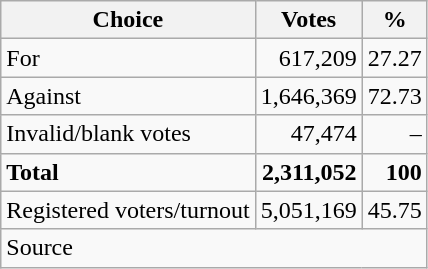<table class=wikitable style=text-align:right>
<tr>
<th>Choice</th>
<th>Votes</th>
<th>%</th>
</tr>
<tr>
<td align=left>For</td>
<td>617,209</td>
<td>27.27</td>
</tr>
<tr>
<td align=left>Against</td>
<td>1,646,369</td>
<td>72.73</td>
</tr>
<tr>
<td align=left>Invalid/blank votes</td>
<td>47,474</td>
<td>–</td>
</tr>
<tr>
<td align=left><strong>Total</strong></td>
<td><strong>2,311,052</strong></td>
<td><strong>100</strong></td>
</tr>
<tr>
<td align=left>Registered voters/turnout</td>
<td>5,051,169</td>
<td>45.75</td>
</tr>
<tr>
<td style="text-align:left;" colspan="3">Source</td>
</tr>
</table>
